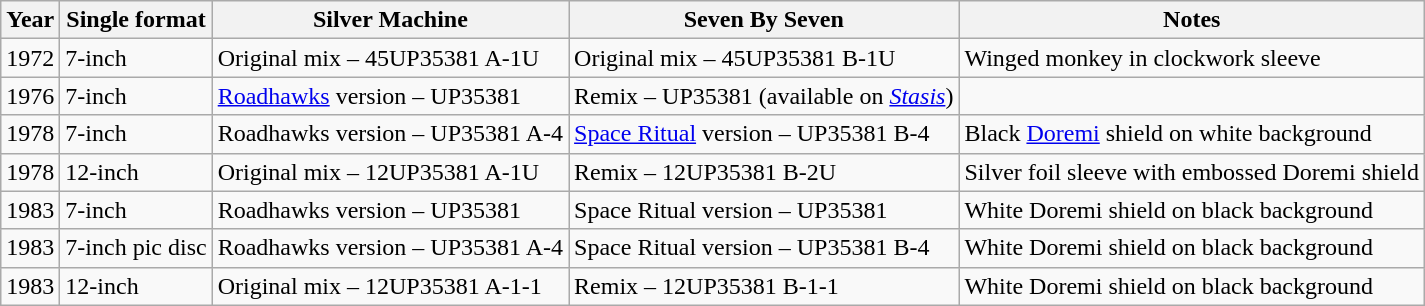<table class="wikitable">
<tr>
<th>Year</th>
<th>Single format</th>
<th>Silver Machine</th>
<th>Seven By Seven</th>
<th>Notes</th>
</tr>
<tr>
<td>1972</td>
<td>7-inch</td>
<td>Original mix – 45UP35381 A-1U</td>
<td>Original mix – 45UP35381 B-1U</td>
<td>Winged monkey in clockwork sleeve</td>
</tr>
<tr>
<td>1976</td>
<td>7-inch</td>
<td><a href='#'>Roadhawks</a> version – UP35381</td>
<td>Remix – UP35381 (available on <em><a href='#'>Stasis</a></em>)</td>
<td></td>
</tr>
<tr>
<td>1978</td>
<td>7-inch</td>
<td>Roadhawks version – UP35381 A-4</td>
<td><a href='#'>Space Ritual</a> version – UP35381 B-4</td>
<td>Black <a href='#'>Doremi</a> shield on white background</td>
</tr>
<tr>
<td>1978</td>
<td>12-inch</td>
<td>Original mix – 12UP35381 A-1U</td>
<td>Remix – 12UP35381 B-2U</td>
<td>Silver foil sleeve with embossed Doremi shield</td>
</tr>
<tr>
<td>1983</td>
<td>7-inch</td>
<td>Roadhawks version – UP35381</td>
<td>Space Ritual version – UP35381</td>
<td>White Doremi shield on black background</td>
</tr>
<tr>
<td>1983</td>
<td>7-inch pic disc</td>
<td>Roadhawks version – UP35381 A-4</td>
<td>Space Ritual version – UP35381 B-4</td>
<td>White Doremi shield on black background</td>
</tr>
<tr>
<td>1983</td>
<td>12-inch</td>
<td>Original mix – 12UP35381 A-1-1</td>
<td>Remix – 12UP35381 B-1-1</td>
<td>White Doremi shield on black background</td>
</tr>
</table>
